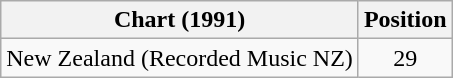<table class="wikitable sortable">
<tr>
<th>Chart (1991)</th>
<th>Position</th>
</tr>
<tr>
<td align="left">New Zealand (Recorded Music NZ)</td>
<td align="center">29</td>
</tr>
</table>
